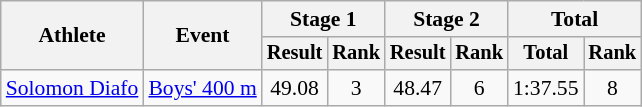<table class="wikitable" style="font-size:90%">
<tr>
<th rowspan=2>Athlete</th>
<th rowspan=2>Event</th>
<th colspan=2>Stage 1</th>
<th colspan=2>Stage 2</th>
<th colspan=2>Total</th>
</tr>
<tr style="font-size:95%">
<th>Result</th>
<th>Rank</th>
<th>Result</th>
<th>Rank</th>
<th>Total</th>
<th>Rank</th>
</tr>
<tr align=center>
<td align=left><a href='#'>Solomon Diafo</a></td>
<td align=left><a href='#'>Boys' 400 m</a></td>
<td>49.08</td>
<td>3</td>
<td>48.47</td>
<td>6</td>
<td>1:37.55</td>
<td>8</td>
</tr>
</table>
